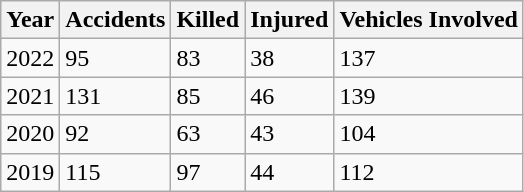<table class = "wikitable sortable">
<tr>
<th>Year</th>
<th>Accidents</th>
<th>Killed</th>
<th>Injured</th>
<th>Vehicles Involved</th>
</tr>
<tr>
<td>2022</td>
<td>95</td>
<td>83</td>
<td>38</td>
<td>137</td>
</tr>
<tr>
<td>2021</td>
<td>131</td>
<td>85</td>
<td>46</td>
<td>139</td>
</tr>
<tr>
<td>2020</td>
<td>92</td>
<td>63</td>
<td>43</td>
<td>104</td>
</tr>
<tr>
<td>2019</td>
<td>115</td>
<td>97</td>
<td>44</td>
<td>112</td>
</tr>
</table>
